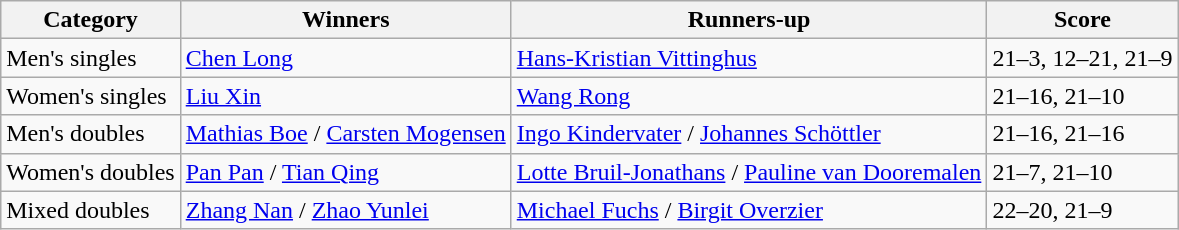<table class=wikitable style="white-space:nowrap;">
<tr>
<th>Category</th>
<th>Winners</th>
<th>Runners-up</th>
<th>Score</th>
</tr>
<tr>
<td>Men's singles</td>
<td> <a href='#'>Chen Long</a></td>
<td> <a href='#'>Hans-Kristian Vittinghus</a></td>
<td>21–3, 12–21, 21–9</td>
</tr>
<tr>
<td>Women's singles</td>
<td> <a href='#'>Liu Xin</a></td>
<td> <a href='#'>Wang Rong</a></td>
<td>21–16, 21–10</td>
</tr>
<tr>
<td>Men's doubles</td>
<td> <a href='#'>Mathias Boe</a> / <a href='#'>Carsten Mogensen</a></td>
<td> <a href='#'>Ingo Kindervater</a> / <a href='#'>Johannes Schöttler</a></td>
<td>21–16, 21–16</td>
</tr>
<tr>
<td>Women's doubles</td>
<td> <a href='#'>Pan Pan</a> / <a href='#'>Tian Qing</a></td>
<td> <a href='#'>Lotte Bruil-Jonathans</a> / <a href='#'>Pauline van Dooremalen</a></td>
<td>21–7, 21–10</td>
</tr>
<tr>
<td>Mixed doubles</td>
<td> <a href='#'>Zhang Nan</a> / <a href='#'>Zhao Yunlei</a></td>
<td> <a href='#'>Michael Fuchs</a> / <a href='#'>Birgit Overzier</a></td>
<td>22–20, 21–9</td>
</tr>
</table>
